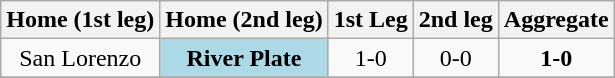<table class="wikitable" style="text-align: center;">
<tr>
<th>Home (1st leg)</th>
<th>Home (2nd leg)</th>
<th>1st Leg</th>
<th>2nd leg</th>
<th>Aggregate</th>
</tr>
<tr>
<td>San Lorenzo</td>
<td bgcolor="lightblue"><strong>River Plate</strong></td>
<td>1-0</td>
<td>0-0</td>
<td><strong>1-0</strong></td>
</tr>
<tr>
</tr>
</table>
